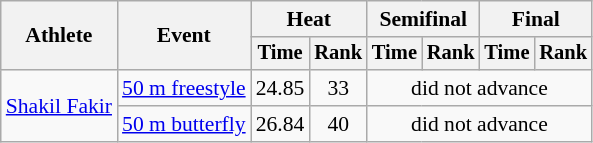<table class=wikitable style="font-size:90%">
<tr>
<th rowspan=2>Athlete</th>
<th rowspan=2>Event</th>
<th colspan="2">Heat</th>
<th colspan="2">Semifinal</th>
<th colspan="2">Final</th>
</tr>
<tr style="font-size:95%">
<th>Time</th>
<th>Rank</th>
<th>Time</th>
<th>Rank</th>
<th>Time</th>
<th>Rank</th>
</tr>
<tr align=center>
<td align=left rowspan=2><a href='#'>Shakil Fakir</a></td>
<td align=left><a href='#'>50 m freestyle</a></td>
<td>24.85</td>
<td>33</td>
<td colspan=4>did not advance</td>
</tr>
<tr align=center>
<td align=left><a href='#'>50 m butterfly</a></td>
<td>26.84</td>
<td>40</td>
<td colspan=4>did not advance</td>
</tr>
</table>
